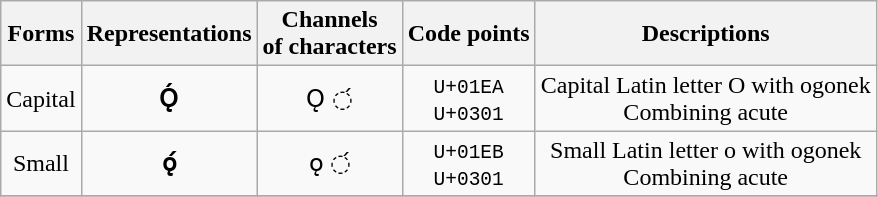<table class="wikitable" style="text-align: center">
<tr>
<th>Forms</th>
<th>Representations</th>
<th>Channels<br>of characters</th>
<th>Code points</th>
<th>Descriptions</th>
</tr>
<tr>
<td>Capital</td>
<td><strong>Ǫ́</strong></td>
<td>Ǫ ◌́</td>
<td><code>U+01EA<br>U+0301</code></td>
<td>Capital Latin letter O with ogonek<br>Combining acute</td>
</tr>
<tr>
<td>Small</td>
<td><strong>ǫ́</strong></td>
<td>ǫ ◌́</td>
<td><code>U+01EB<br>U+0301</code></td>
<td>Small Latin letter o with ogonek<br>Combining acute</td>
</tr>
<tr>
</tr>
</table>
